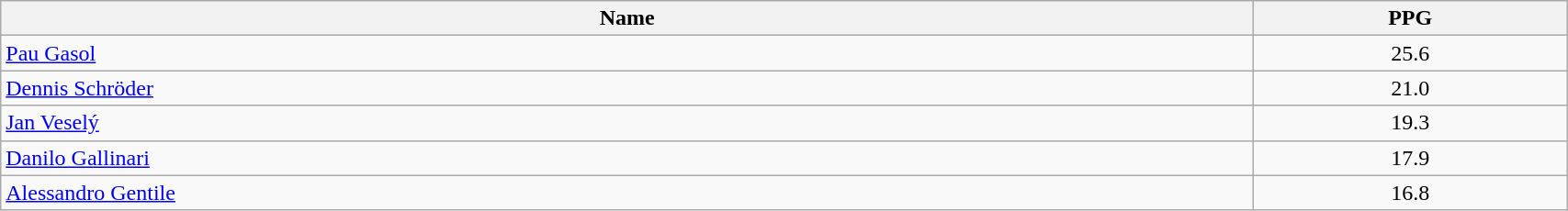<table class="wikitable" style="width:90%;">
<tr>
<th style="width:80%;">Name</th>
<th style="width:20%;">PPG</th>
</tr>
<tr>
<td> <a href='#'>Pau Gasol</a></td>
<td align=center>25.6</td>
</tr>
<tr>
<td> <a href='#'>Dennis Schröder</a></td>
<td align=center>21.0</td>
</tr>
<tr>
<td> <a href='#'>Jan Veselý</a></td>
<td align=center>19.3</td>
</tr>
<tr>
<td> <a href='#'>Danilo Gallinari</a></td>
<td align=center>17.9</td>
</tr>
<tr>
<td> <a href='#'>Alessandro Gentile</a></td>
<td align=center>16.8</td>
</tr>
</table>
